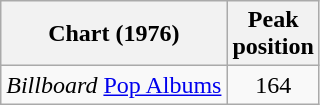<table class="wikitable">
<tr>
<th>Chart (1976)</th>
<th>Peak<br>position</th>
</tr>
<tr>
<td><em>Billboard</em> <a href='#'>Pop Albums</a></td>
<td align="center">164</td>
</tr>
</table>
